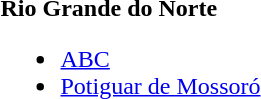<table>
<tr>
<td><strong>Rio Grande do Norte</strong><br><ul><li><a href='#'>ABC</a></li><li><a href='#'>Potiguar de Mossoró</a></li></ul></td>
</tr>
</table>
